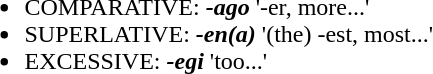<table>
<tr>
<td><br><ul><li>COMPARATIVE: <strong><em>-ago</em></strong> '-er, more...'</li><li>SUPERLATIVE: <strong><em>-en(a)</em></strong> '(the) -est, most...'</li><li>EXCESSIVE: <strong><em>-egi</em></strong> 'too...'</li></ul></td>
</tr>
</table>
